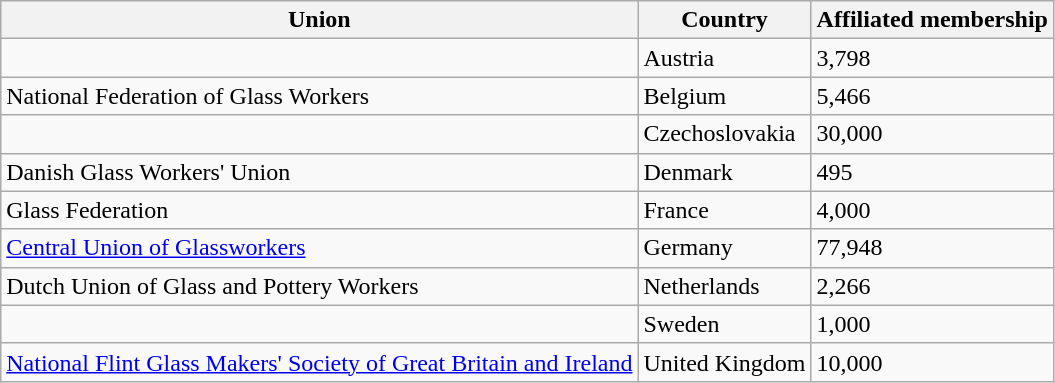<table class="wikitable sortable">
<tr>
<th>Union</th>
<th>Country</th>
<th>Affiliated membership</th>
</tr>
<tr>
<td></td>
<td>Austria</td>
<td>3,798</td>
</tr>
<tr>
<td>National Federation of Glass Workers</td>
<td>Belgium</td>
<td>5,466</td>
</tr>
<tr>
<td></td>
<td>Czechoslovakia</td>
<td>30,000</td>
</tr>
<tr>
<td>Danish Glass Workers' Union</td>
<td>Denmark</td>
<td>495</td>
</tr>
<tr>
<td>Glass Federation</td>
<td>France</td>
<td>4,000</td>
</tr>
<tr>
<td><a href='#'>Central Union of Glassworkers</a></td>
<td>Germany</td>
<td>77,948</td>
</tr>
<tr>
<td>Dutch Union of Glass and Pottery Workers</td>
<td>Netherlands</td>
<td>2,266</td>
</tr>
<tr>
<td></td>
<td>Sweden</td>
<td>1,000</td>
</tr>
<tr>
<td><a href='#'>National Flint Glass Makers' Society of Great Britain and Ireland</a></td>
<td>United Kingdom</td>
<td>10,000</td>
</tr>
</table>
